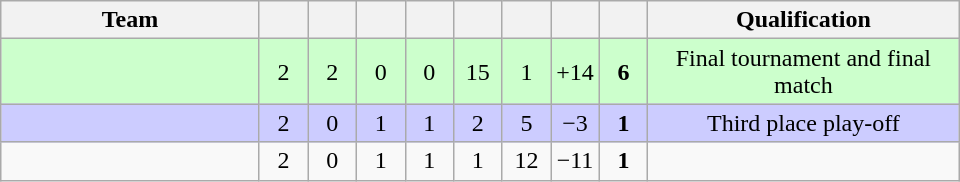<table class="wikitable" style="text-align: center;">
<tr>
<th width="165">Team</th>
<th width="25"></th>
<th width="25"></th>
<th width="25"></th>
<th width="25"></th>
<th width="25"></th>
<th width="25"></th>
<th width="25"></th>
<th width="25"></th>
<th width="200">Qualification</th>
</tr>
<tr style="background:#ccffcc;">
<td style="text-align:left;"></td>
<td>2</td>
<td>2</td>
<td>0</td>
<td>0</td>
<td>15</td>
<td>1</td>
<td>+14</td>
<td><strong>6</strong></td>
<td>Final tournament and final match</td>
</tr>
<tr bgcolor="#ccccff" align=center>
<td style="text-align:left;"></td>
<td>2</td>
<td>0</td>
<td>1</td>
<td>1</td>
<td>2</td>
<td>5</td>
<td>−3</td>
<td><strong>1</strong></td>
<td>Third place play-off</td>
</tr>
<tr align=center>
<td style="text-align:left;"></td>
<td>2</td>
<td>0</td>
<td>1</td>
<td>1</td>
<td>1</td>
<td>12</td>
<td>−11</td>
<td><strong>1</strong></td>
<td></td>
</tr>
</table>
